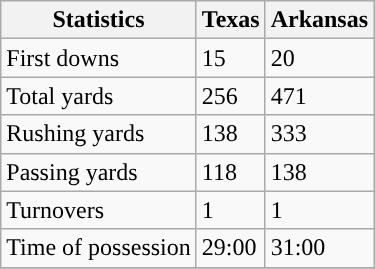<table class="wikitable" style="float: left;">
<tr>
<th>Statistics</th>
<th>Texas</th>
<th>Arkansas</th>
</tr>
<tr>
<td>First downs</td>
<td>15</td>
<td>20</td>
</tr>
<tr>
<td>Total yards</td>
<td>256</td>
<td>471</td>
</tr>
<tr>
<td>Rushing yards</td>
<td>138</td>
<td>333</td>
</tr>
<tr>
<td>Passing yards</td>
<td>118</td>
<td>138</td>
</tr>
<tr>
<td>Turnovers</td>
<td>1</td>
<td>1</td>
</tr>
<tr>
<td>Time of possession</td>
<td>29:00</td>
<td>31:00</td>
</tr>
<tr>
</tr>
</table>
